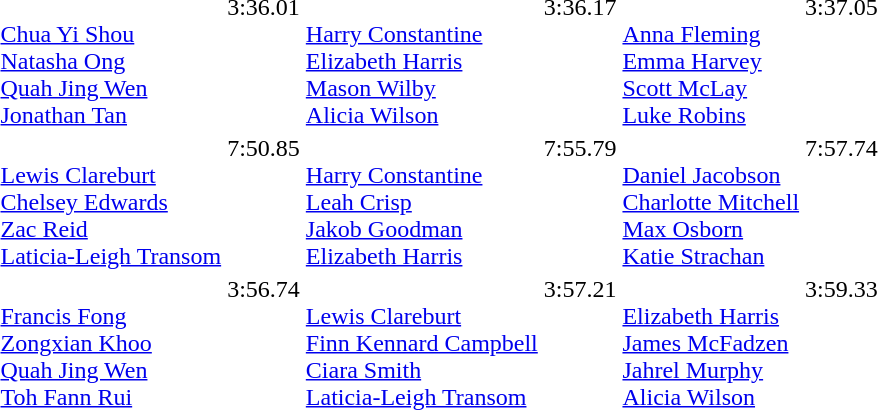<table>
<tr valign="top">
<td></td>
<td><br><a href='#'>Chua Yi Shou</a><br><a href='#'>Natasha Ong</a><br><a href='#'>Quah Jing Wen</a><br><a href='#'>Jonathan Tan</a></td>
<td>3:36.01</td>
<td><br><a href='#'>Harry Constantine</a><br><a href='#'>Elizabeth Harris</a><br><a href='#'>Mason Wilby</a><br><a href='#'>Alicia Wilson</a></td>
<td>3:36.17</td>
<td><br><a href='#'>Anna Fleming</a><br><a href='#'>Emma Harvey</a><br><a href='#'>Scott McLay</a><br><a href='#'>Luke Robins</a></td>
<td>3:37.05</td>
</tr>
<tr valign="top">
<td></td>
<td><br><a href='#'>Lewis Clareburt</a><br><a href='#'>Chelsey Edwards</a><br><a href='#'>Zac Reid</a><br><a href='#'>Laticia-Leigh Transom</a></td>
<td>7:50.85</td>
<td><br><a href='#'>Harry Constantine</a><br><a href='#'>Leah Crisp</a><br><a href='#'>Jakob Goodman</a><br><a href='#'>Elizabeth Harris</a></td>
<td>7:55.79</td>
<td><br><a href='#'>Daniel Jacobson</a><br><a href='#'>Charlotte Mitchell</a><br><a href='#'>Max Osborn</a><br><a href='#'>Katie Strachan</a></td>
<td>7:57.74</td>
</tr>
<tr valign="top">
<td></td>
<td><br><a href='#'>Francis Fong</a><br><a href='#'>Zongxian Khoo</a><br><a href='#'>Quah Jing Wen</a><br><a href='#'>Toh Fann Rui</a></td>
<td>3:56.74</td>
<td><br><a href='#'>Lewis Clareburt</a><br><a href='#'>Finn Kennard Campbell</a><br><a href='#'>Ciara Smith</a><br><a href='#'>Laticia-Leigh Transom</a></td>
<td>3:57.21</td>
<td><br><a href='#'>Elizabeth Harris</a><br><a href='#'>James McFadzen</a><br><a href='#'>Jahrel Murphy</a><br><a href='#'>Alicia Wilson</a></td>
<td>3:59.33</td>
</tr>
</table>
